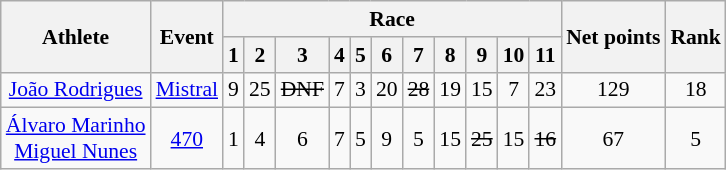<table class=wikitable style="font-size:90%">
<tr>
<th rowspan=2>Athlete</th>
<th rowspan=2>Event</th>
<th colspan=11>Race</th>
<th rowspan=2>Net points</th>
<th rowspan=2>Rank</th>
</tr>
<tr>
<th>1</th>
<th>2</th>
<th>3</th>
<th>4</th>
<th>5</th>
<th>6</th>
<th>7</th>
<th>8</th>
<th>9</th>
<th>10</th>
<th>11</th>
</tr>
<tr align=center>
<td><a href='#'>João Rodrigues</a></td>
<td><a href='#'>Mistral</a></td>
<td>9</td>
<td>25</td>
<td><s>DNF</s></td>
<td>7</td>
<td>3</td>
<td>20</td>
<td><s>28</s></td>
<td>19</td>
<td>15</td>
<td>7</td>
<td>23</td>
<td>129</td>
<td>18</td>
</tr>
<tr align=center>
<td><a href='#'>Álvaro Marinho</a><br><a href='#'>Miguel Nunes</a></td>
<td><a href='#'>470</a></td>
<td>1</td>
<td>4</td>
<td>6</td>
<td>7</td>
<td>5</td>
<td>9</td>
<td>5</td>
<td>15</td>
<td><s>25</s></td>
<td>15</td>
<td><s>16</s></td>
<td>67</td>
<td>5</td>
</tr>
</table>
